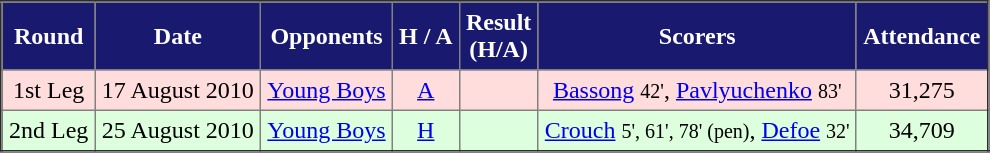<table border="2" cellpadding="4" style="border-collapse:collapse; text-align:center;">
<tr style="background:#191970; color:white;">
<th><strong>Round</strong></th>
<th><strong>Date</strong></th>
<th><strong>Opponents</strong></th>
<th><strong>H / A</strong></th>
<th><strong>Result <br> (H/A)</strong></th>
<th><strong>Scorers</strong></th>
<th><strong>Attendance</strong></th>
</tr>
<tr bgcolor="#ffdddd">
<td>1st Leg</td>
<td>17 August 2010</td>
<td><a href='#'>Young Boys</a></td>
<td><a href='#'>A</a></td>
<td></td>
<td><a href='#'>Bassong</a> <small>42'</small>, <a href='#'>Pavlyuchenko</a> <small>83'</small></td>
<td>31,275</td>
</tr>
<tr bgcolor="#ddffdd">
<td>2nd Leg</td>
<td>25 August 2010</td>
<td><a href='#'>Young Boys</a></td>
<td><a href='#'>H</a></td>
<td></td>
<td><a href='#'>Crouch</a> <small>5', 61', 78' (pen)</small>, <a href='#'>Defoe</a> <small>32'</small></td>
<td>34,709</td>
</tr>
</table>
